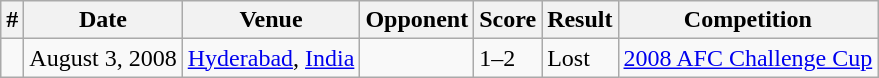<table class="wikitable">
<tr>
<th>#</th>
<th>Date</th>
<th>Venue</th>
<th>Opponent</th>
<th>Score</th>
<th>Result</th>
<th>Competition</th>
</tr>
<tr>
<td></td>
<td>August 3, 2008</td>
<td><a href='#'>Hyderabad</a>, <a href='#'>India</a></td>
<td></td>
<td>1–2</td>
<td>Lost</td>
<td><a href='#'>2008 AFC Challenge Cup</a></td>
</tr>
</table>
